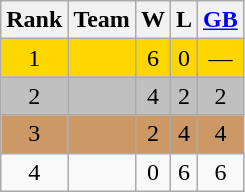<table class="wikitable" align="center"|>
<tr>
<th>Rank</th>
<th>Team</th>
<th>W</th>
<th>L</th>
<th><a href='#'>GB</a></th>
</tr>
<tr align="center" bgcolor=gold>
<td>1</td>
<td align="left"></td>
<td>6</td>
<td>0</td>
<td>—</td>
</tr>
<tr align="center" bgcolor=silver>
<td>2</td>
<td align="left"></td>
<td>4</td>
<td>2</td>
<td>2</td>
</tr>
<tr align="center" bgcolor=#cc9966>
<td>3</td>
<td align="left"></td>
<td>2</td>
<td>4</td>
<td>4</td>
</tr>
<tr align="center">
<td>4</td>
<td align="left"></td>
<td>0</td>
<td>6</td>
<td>6</td>
</tr>
</table>
